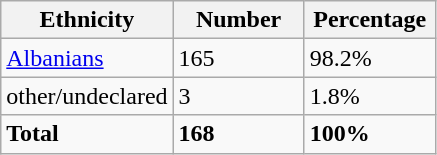<table class="wikitable">
<tr>
<th width="100px">Ethnicity</th>
<th width="80px">Number</th>
<th width="80px">Percentage</th>
</tr>
<tr>
<td><a href='#'>Albanians</a></td>
<td>165</td>
<td>98.2%</td>
</tr>
<tr>
<td>other/undeclared</td>
<td>3</td>
<td>1.8%</td>
</tr>
<tr>
<td><strong>Total</strong></td>
<td><strong>168</strong></td>
<td><strong>100%</strong></td>
</tr>
</table>
